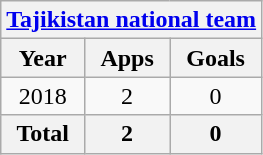<table class="wikitable" style="text-align:center">
<tr>
<th colspan=3><a href='#'>Tajikistan national team</a></th>
</tr>
<tr>
<th>Year</th>
<th>Apps</th>
<th>Goals</th>
</tr>
<tr>
<td>2018</td>
<td>2</td>
<td>0</td>
</tr>
<tr>
<th>Total</th>
<th>2</th>
<th>0</th>
</tr>
</table>
